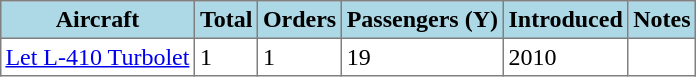<table class="toccolours" border="1" cellpadding="3" style="margin:1em auto; border-collapse:collapse">
<tr bgcolor=lightblue>
<th>Aircraft</th>
<th>Total</th>
<th>Orders</th>
<th>Passengers (Y)</th>
<th>Introduced</th>
<th>Notes</th>
</tr>
<tr>
<td><a href='#'>Let L-410 Turbolet</a></td>
<td>1</td>
<td>1</td>
<td>19</td>
<td>2010</td>
<td></td>
</tr>
</table>
